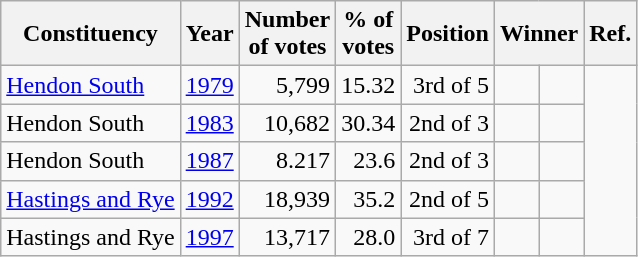<table class="wikitable sortable">
<tr style="text-align:center;">
<th>Constituency</th>
<th>Year</th>
<th>Number<br>of votes</th>
<th>% of<br>votes</th>
<th>Position</th>
<th colspan=2>Winner</th>
<th>Ref.</th>
</tr>
<tr>
<td><a href='#'>Hendon South</a></td>
<td><a href='#'>1979</a></td>
<td style="text-align: right; margin-right: 0.5em">5,799</td>
<td style="text-align: right; margin-right: 0.5em">15.32</td>
<td style="text-align: right; margin-right: 0.5em">3rd of 5</td>
<td></td>
<td></td>
</tr>
<tr>
<td>Hendon South</td>
<td><a href='#'>1983</a></td>
<td style="text-align: right; margin-right: 0.5em">10,682</td>
<td style="text-align: right; margin-right: 0.5em">30.34</td>
<td style="text-align: right; margin-right: 0.5em">2nd of 3</td>
<td></td>
<td></td>
</tr>
<tr>
<td>Hendon South</td>
<td><a href='#'>1987</a></td>
<td style="text-align: right; margin-right: 0.5em">8.217</td>
<td style="text-align: right; margin-right: 0.5em">23.6</td>
<td style="text-align: right; margin-right: 0.5em">2nd of 3</td>
<td></td>
<td></td>
</tr>
<tr>
<td><a href='#'>Hastings and Rye</a></td>
<td><a href='#'>1992</a></td>
<td style="text-align: right; margin-right: 0.5em">18,939</td>
<td style="text-align: right; margin-right: 0.5em">35.2</td>
<td style="text-align: right; margin-right: 0.5em">2nd of 5</td>
<td></td>
<td></td>
</tr>
<tr>
<td>Hastings and Rye</td>
<td><a href='#'>1997</a></td>
<td style="text-align: right; margin-right: 0.5em">13,717</td>
<td style="text-align: right; margin-right: 0.5em">28.0</td>
<td style="text-align: right; margin-right: 0.5em">3rd of 7</td>
<td></td>
<td></td>
</tr>
</table>
